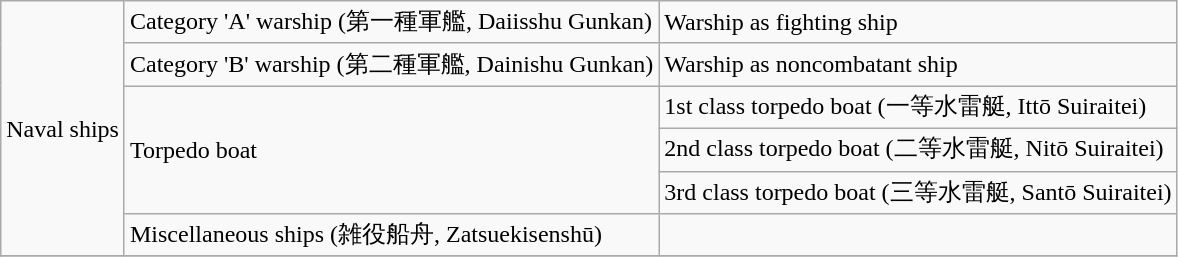<table class="wikitable">
<tr>
<td rowspan="6">Naval ships</td>
<td>Category 'A' warship (第一種軍艦, Daiisshu Gunkan)</td>
<td>Warship as fighting ship</td>
</tr>
<tr>
<td>Category 'B' warship (第二種軍艦, Dainishu Gunkan)</td>
<td>Warship as noncombatant ship</td>
</tr>
<tr>
<td rowspan="3">Torpedo boat</td>
<td>1st class torpedo boat (一等水雷艇, Ittō Suiraitei)</td>
</tr>
<tr>
<td>2nd class torpedo boat (二等水雷艇, Nitō Suiraitei)</td>
</tr>
<tr>
<td>3rd class torpedo boat (三等水雷艇, Santō Suiraitei)</td>
</tr>
<tr>
<td>Miscellaneous ships (雑役船舟, Zatsuekisenshū)</td>
<td></td>
</tr>
<tr>
</tr>
</table>
